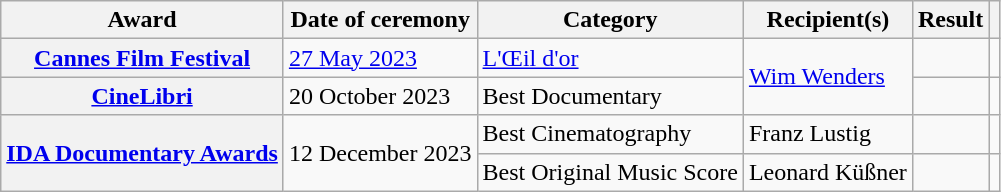<table class="wikitable sortable plainrowheaders">
<tr>
<th scope="col">Award</th>
<th scope="col">Date of ceremony</th>
<th scope="col">Category</th>
<th scope="col">Recipient(s)</th>
<th scope="col">Result</th>
<th scope="col" class="unsortable"></th>
</tr>
<tr>
<th scope="row"><a href='#'>Cannes Film Festival</a></th>
<td><a href='#'>27 May 2023</a></td>
<td><a href='#'>L'Œil d'or</a></td>
<td rowspan="2"><a href='#'>Wim Wenders</a></td>
<td></td>
<td align="center"></td>
</tr>
<tr>
<th scope="row"><a href='#'>CineLibri</a></th>
<td>20 October 2023</td>
<td>Best Documentary</td>
<td></td>
<td align="center"></td>
</tr>
<tr>
<th rowspan="2" scope="row"><a href='#'>IDA Documentary Awards</a></th>
<td rowspan="2">12 December 2023</td>
<td>Best Cinematography</td>
<td>Franz Lustig</td>
<td></td>
<td align="center"></td>
</tr>
<tr>
<td>Best Original Music Score</td>
<td>Leonard Küßner</td>
<td></td>
<td align="center"></td>
</tr>
</table>
